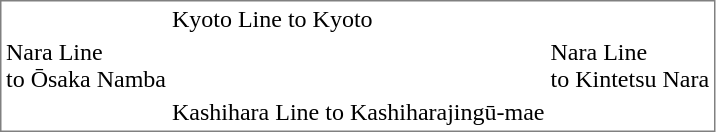<table style="border:1px solid grey;">
<tr>
<td></td>
<td align=left>Kyoto Line to Kyoto</td>
<td></td>
</tr>
<tr>
<td valign=middle>Nara Line<br>to Ōsaka Namba</td>
<td valign=middle></td>
<td valign=middle>Nara Line<br>to Kintetsu Nara</td>
</tr>
<tr>
<td></td>
<td align=right>Kashihara Line to Kashiharajingū-mae</td>
<td></td>
</tr>
</table>
